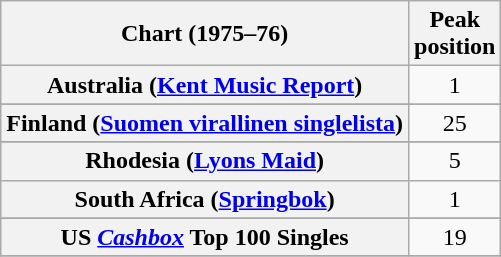<table class="wikitable sortable plainrowheaders" style="text-align:center">
<tr>
<th scope="col">Chart (1975–76)</th>
<th scope="col">Peak<br>position</th>
</tr>
<tr>
<th scope="row">Australia (<a href='#'>Kent Music Report</a>)</th>
<td>1</td>
</tr>
<tr>
</tr>
<tr>
</tr>
<tr>
</tr>
<tr>
</tr>
<tr>
</tr>
<tr>
<th scope="row">Finland (<a href='#'>Suomen virallinen singlelista</a>)</th>
<td>25</td>
</tr>
<tr>
</tr>
<tr>
</tr>
<tr>
</tr>
<tr>
</tr>
<tr>
<th scope="row">Rhodesia (<a href='#'>Lyons Maid</a>)</th>
<td>5</td>
</tr>
<tr>
<th scope="row">South Africa (<a href='#'>Springbok</a>)</th>
<td>1</td>
</tr>
<tr>
</tr>
<tr>
</tr>
<tr>
</tr>
<tr>
</tr>
<tr>
<th scope="row">US <a href='#'><em>Cashbox</em></a> Top 100 Singles</th>
<td>19</td>
</tr>
<tr>
</tr>
</table>
